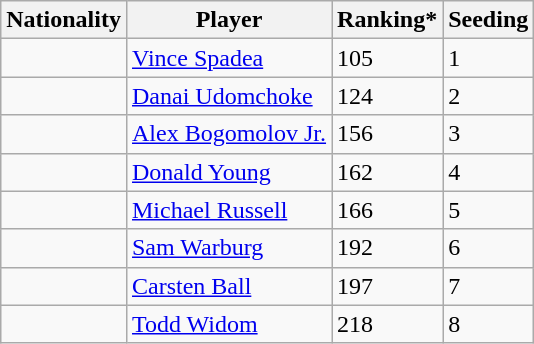<table class="wikitable" border="1">
<tr>
<th>Nationality</th>
<th>Player</th>
<th>Ranking*</th>
<th>Seeding</th>
</tr>
<tr>
<td></td>
<td><a href='#'>Vince Spadea</a></td>
<td>105</td>
<td>1</td>
</tr>
<tr>
<td></td>
<td><a href='#'>Danai Udomchoke</a></td>
<td>124</td>
<td>2</td>
</tr>
<tr>
<td></td>
<td><a href='#'>Alex Bogomolov Jr.</a></td>
<td>156</td>
<td>3</td>
</tr>
<tr>
<td></td>
<td><a href='#'>Donald Young</a></td>
<td>162</td>
<td>4</td>
</tr>
<tr>
<td></td>
<td><a href='#'>Michael Russell</a></td>
<td>166</td>
<td>5</td>
</tr>
<tr>
<td></td>
<td><a href='#'>Sam Warburg</a></td>
<td>192</td>
<td>6</td>
</tr>
<tr>
<td></td>
<td><a href='#'>Carsten Ball</a></td>
<td>197</td>
<td>7</td>
</tr>
<tr>
<td></td>
<td><a href='#'>Todd Widom</a></td>
<td>218</td>
<td>8</td>
</tr>
</table>
